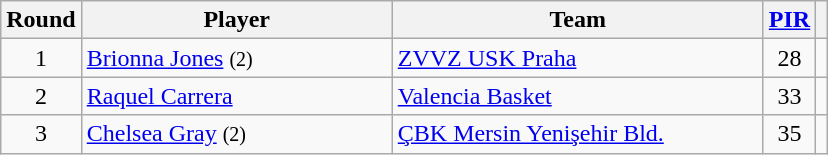<table class="wikitable sortable" style="text-align: center;">
<tr>
<th>Round</th>
<th style="width:200px;">Player</th>
<th style="width:240px;">Team</th>
<th><a href='#'>PIR</a></th>
<th></th>
</tr>
<tr>
<td>1</td>
<td style="text-align:left;"> <a href='#'>Brionna Jones</a> <small>(2)</small></td>
<td style="text-align:left;"> <a href='#'>ZVVZ USK Praha</a></td>
<td>28</td>
<td></td>
</tr>
<tr>
<td>2</td>
<td style="text-align:left;"> <a href='#'>Raquel Carrera</a></td>
<td style="text-align:left;"> <a href='#'>Valencia Basket</a></td>
<td>33</td>
<td></td>
</tr>
<tr>
<td>3</td>
<td style="text-align:left;"> <a href='#'>Chelsea Gray</a> <small>(2)</small></td>
<td style="text-align:left;"> <a href='#'>ÇBK Mersin Yenişehir Bld.</a></td>
<td>35</td>
<td></td>
</tr>
</table>
